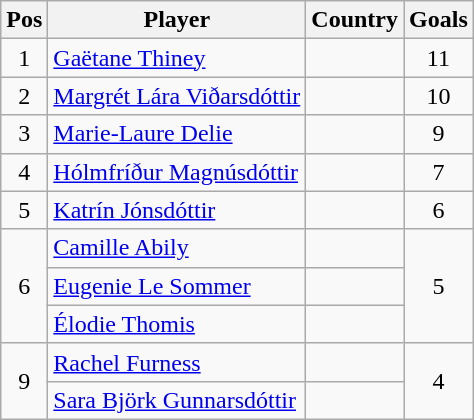<table class="wikitable">
<tr>
<th>Pos</th>
<th>Player</th>
<th>Country</th>
<th>Goals</th>
</tr>
<tr>
<td rowspan="1" align=center>1</td>
<td><a href='#'>Gaëtane Thiney</a></td>
<td></td>
<td rowspan="1" align=center>11</td>
</tr>
<tr>
<td rowspan="1" align=center>2</td>
<td><a href='#'>Margrét Lára Viðarsdóttir</a></td>
<td></td>
<td rowspan="1" align=center>10</td>
</tr>
<tr>
<td rowspan="1" align=center>3</td>
<td><a href='#'>Marie-Laure Delie</a></td>
<td></td>
<td rowspan="1" align=center>9</td>
</tr>
<tr>
<td rowspan="1" align=center>4</td>
<td><a href='#'>Hólmfríður Magnúsdóttir</a></td>
<td></td>
<td rowspan="1" align=center>7</td>
</tr>
<tr>
<td rowspan="1" align=center>5</td>
<td><a href='#'>Katrín Jónsdóttir</a></td>
<td></td>
<td rowspan="1" align=center>6</td>
</tr>
<tr>
<td rowspan="3" align=center>6</td>
<td><a href='#'>Camille Abily</a></td>
<td></td>
<td rowspan="3" align=center>5</td>
</tr>
<tr>
<td><a href='#'>Eugenie Le Sommer</a></td>
<td></td>
</tr>
<tr>
<td><a href='#'>Élodie Thomis</a></td>
<td></td>
</tr>
<tr>
<td rowspan="2" align=center>9</td>
<td><a href='#'>Rachel Furness</a></td>
<td></td>
<td rowspan="2" align=center>4</td>
</tr>
<tr>
<td><a href='#'>Sara Björk Gunnarsdóttir</a></td>
<td></td>
</tr>
</table>
